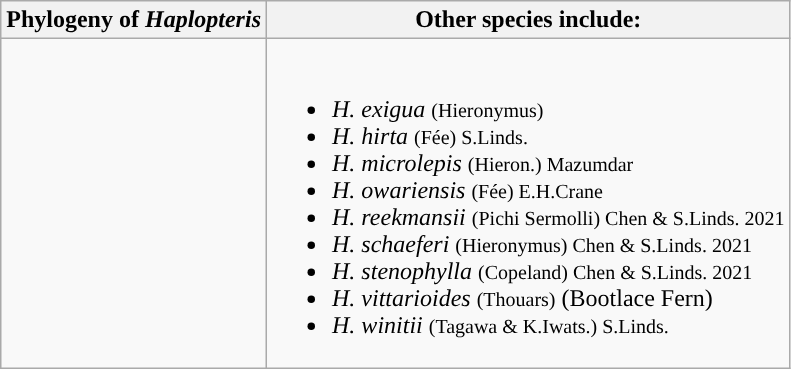<table class="wikitable">
<tr>
<th colspan=1>Phylogeny of <em>Haplopteris</em></th>
<th colspan=1>Other species include:</th>
</tr>
<tr>
<td style="vertical-align:top"><br></td>
<td><br><ul><li><em>H. exigua</em> <small>(Hieronymus)</small></li><li><em>H. hirta</em> <small>(Fée) S.Linds.</small></li><li><em>H. microlepis</em> <small>(Hieron.) Mazumdar</small></li><li><em>H. owariensis</em> <small>(Fée) E.H.Crane</small></li><li><em>H. reekmansii</em> <small>(Pichi Sermolli) Chen & S.Linds. 2021</small></li><li><em>H. schaeferi</em> <small>(Hieronymus) Chen & S.Linds. 2021</small></li><li><em>H. stenophylla</em> <small>(Copeland) Chen & S.Linds. 2021</small></li><li><em>H. vittarioides</em> <small>(Thouars)</small> (Bootlace Fern)</li><li><em>H. winitii</em> <small>(Tagawa & K.Iwats.) S.Linds.</small></li></ul></td>
</tr>
</table>
